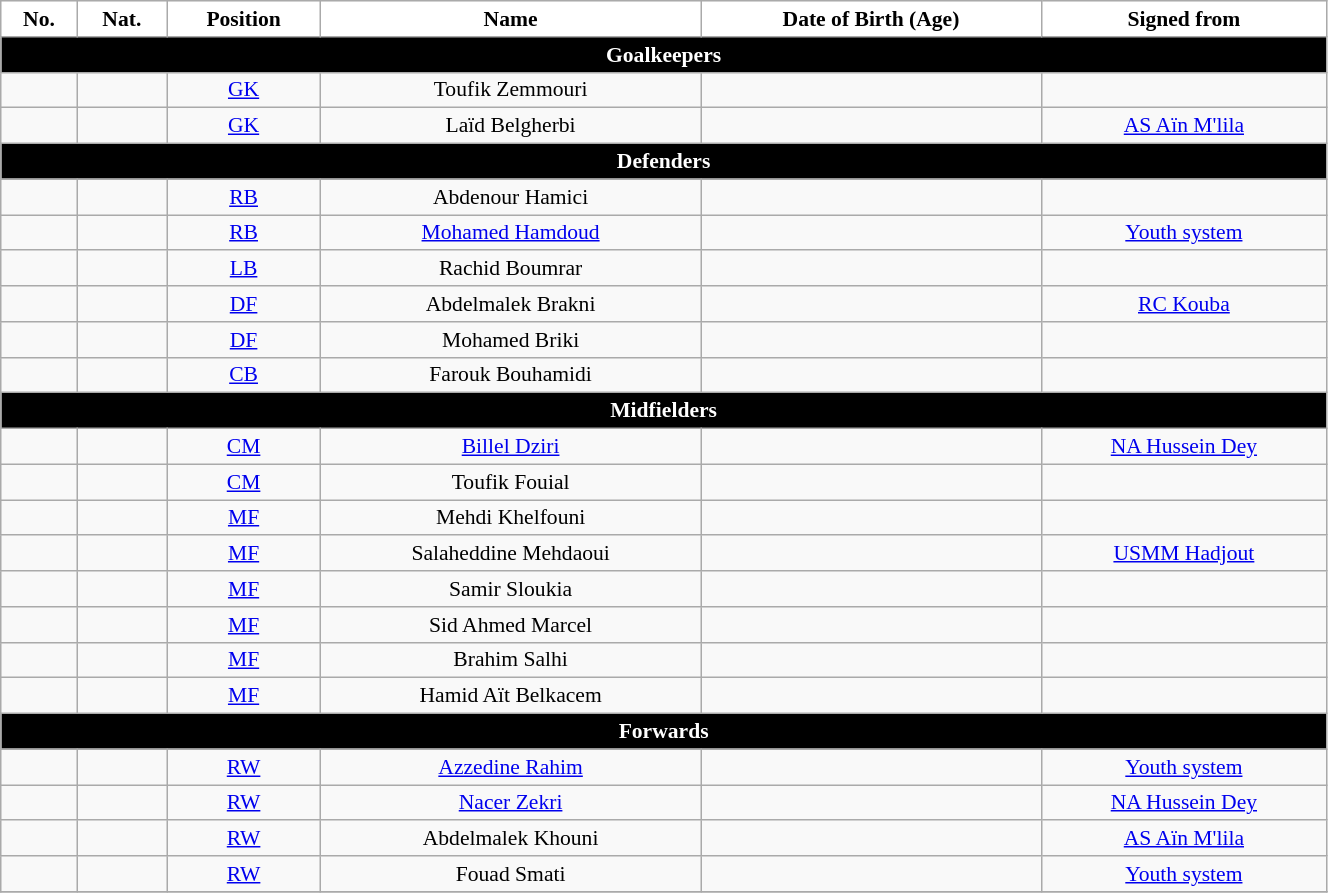<table class="wikitable" style="text-align:center; font-size:90%; width:70%">
<tr>
<th style="background:white; color:black; text-align:center;">No.</th>
<th style="background:white; color:black; text-align:center;">Nat.</th>
<th style="background:white; color:black; text-align:center;">Position</th>
<th style="background:white; color:black; text-align:center;">Name</th>
<th style="background:white; color:black; text-align:center;">Date of Birth (Age)</th>
<th style="background:white; color:black; text-align:center;">Signed from</th>
</tr>
<tr>
<th colspan="10" style="background:#000000; color:white; text-align:center">Goalkeepers</th>
</tr>
<tr>
<td></td>
<td></td>
<td><a href='#'>GK</a></td>
<td>Toufik Zemmouri</td>
<td></td>
<td></td>
</tr>
<tr>
<td></td>
<td></td>
<td><a href='#'>GK</a></td>
<td>Laïd Belgherbi</td>
<td></td>
<td> <a href='#'>AS Aïn M'lila</a></td>
</tr>
<tr>
<th colspan="10" style="background:#000000; color:white; text-align:center">Defenders</th>
</tr>
<tr>
<td></td>
<td></td>
<td><a href='#'>RB</a></td>
<td>Abdenour Hamici</td>
<td></td>
<td></td>
</tr>
<tr>
<td></td>
<td></td>
<td><a href='#'>RB</a></td>
<td><a href='#'>Mohamed Hamdoud</a></td>
<td></td>
<td> <a href='#'>Youth system</a></td>
</tr>
<tr>
<td></td>
<td></td>
<td><a href='#'>LB</a></td>
<td>Rachid Boumrar</td>
<td></td>
<td></td>
</tr>
<tr>
<td></td>
<td></td>
<td><a href='#'>DF</a></td>
<td>Abdelmalek Brakni</td>
<td></td>
<td> <a href='#'>RC Kouba</a></td>
</tr>
<tr>
<td></td>
<td></td>
<td><a href='#'>DF</a></td>
<td>Mohamed Briki</td>
<td></td>
<td></td>
</tr>
<tr>
<td></td>
<td></td>
<td><a href='#'>CB</a></td>
<td>Farouk Bouhamidi</td>
<td></td>
<td></td>
</tr>
<tr>
<th colspan="10" style="background:#000000; color:white; text-align:center">Midfielders</th>
</tr>
<tr>
<td></td>
<td></td>
<td><a href='#'>CM</a></td>
<td><a href='#'>Billel Dziri</a></td>
<td></td>
<td> <a href='#'>NA Hussein Dey</a></td>
</tr>
<tr>
<td></td>
<td></td>
<td><a href='#'>CM</a></td>
<td>Toufik Fouial</td>
<td></td>
<td></td>
</tr>
<tr>
<td></td>
<td></td>
<td><a href='#'>MF</a></td>
<td>Mehdi Khelfouni</td>
<td></td>
<td></td>
</tr>
<tr>
<td></td>
<td></td>
<td><a href='#'>MF</a></td>
<td>Salaheddine Mehdaoui</td>
<td></td>
<td> <a href='#'>USMM Hadjout</a></td>
</tr>
<tr>
<td></td>
<td></td>
<td><a href='#'>MF</a></td>
<td>Samir Sloukia</td>
<td></td>
<td></td>
</tr>
<tr>
<td></td>
<td></td>
<td><a href='#'>MF</a></td>
<td>Sid Ahmed Marcel</td>
<td></td>
<td></td>
</tr>
<tr>
<td></td>
<td></td>
<td><a href='#'>MF</a></td>
<td>Brahim Salhi</td>
<td></td>
<td></td>
</tr>
<tr>
<td></td>
<td></td>
<td><a href='#'>MF</a></td>
<td>Hamid Aït Belkacem</td>
<td></td>
<td></td>
</tr>
<tr>
<th colspan="10" style="background:#000000; color:white; text-align:center">Forwards</th>
</tr>
<tr>
<td></td>
<td></td>
<td><a href='#'>RW</a></td>
<td><a href='#'>Azzedine Rahim</a></td>
<td></td>
<td> <a href='#'>Youth system</a></td>
</tr>
<tr>
<td></td>
<td></td>
<td><a href='#'>RW</a></td>
<td><a href='#'>Nacer Zekri</a></td>
<td></td>
<td> <a href='#'>NA Hussein Dey</a></td>
</tr>
<tr>
<td></td>
<td></td>
<td><a href='#'>RW</a></td>
<td>Abdelmalek Khouni</td>
<td></td>
<td> <a href='#'>AS Aïn M'lila</a></td>
</tr>
<tr>
<td></td>
<td></td>
<td><a href='#'>RW</a></td>
<td>Fouad Smati</td>
<td></td>
<td> <a href='#'>Youth system</a></td>
</tr>
<tr>
</tr>
</table>
